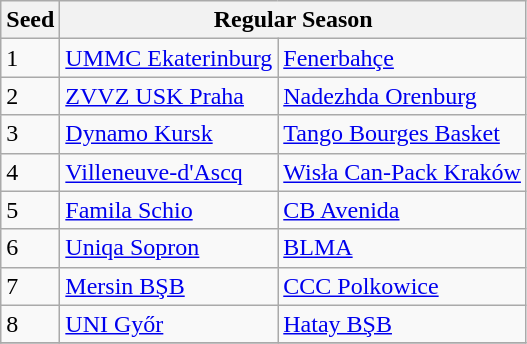<table class="wikitable">
<tr>
<th>Seed</th>
<th colspan=2><strong>Regular Season</strong></th>
</tr>
<tr>
<td>1</td>
<td> <a href='#'>UMMC Ekaterinburg</a></td>
<td> <a href='#'>Fenerbahçe</a></td>
</tr>
<tr>
<td>2</td>
<td> <a href='#'>ZVVZ USK Praha</a></td>
<td> <a href='#'>Nadezhda Orenburg</a></td>
</tr>
<tr>
<td>3</td>
<td> <a href='#'>Dynamo Kursk</a></td>
<td> <a href='#'>Tango Bourges Basket</a></td>
</tr>
<tr>
<td>4</td>
<td> <a href='#'>Villeneuve-d'Ascq</a></td>
<td> <a href='#'>Wisła Can-Pack Kraków</a></td>
</tr>
<tr>
<td>5</td>
<td> <a href='#'>Famila Schio</a></td>
<td> <a href='#'>CB Avenida</a></td>
</tr>
<tr>
<td>6</td>
<td> <a href='#'>Uniqa Sopron</a></td>
<td> <a href='#'>BLMA</a></td>
</tr>
<tr>
<td>7</td>
<td> <a href='#'>Mersin BŞB</a></td>
<td> <a href='#'>CCC Polkowice</a></td>
</tr>
<tr>
<td>8</td>
<td> <a href='#'>UNI Győr</a></td>
<td> <a href='#'>Hatay BŞB</a></td>
</tr>
<tr>
</tr>
</table>
